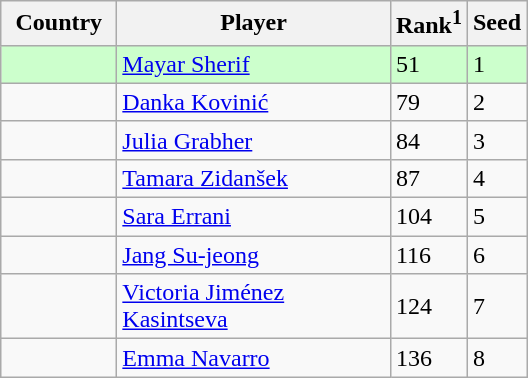<table class="sortable wikitable">
<tr>
<th width="70">Country</th>
<th width="175">Player</th>
<th>Rank<sup>1</sup></th>
<th>Seed</th>
</tr>
<tr style="background:#cfc;">
<td></td>
<td><a href='#'>Mayar Sherif</a></td>
<td>51</td>
<td>1</td>
</tr>
<tr>
<td></td>
<td><a href='#'>Danka Kovinić</a></td>
<td>79</td>
<td>2</td>
</tr>
<tr>
<td></td>
<td><a href='#'>Julia Grabher</a></td>
<td>84</td>
<td>3</td>
</tr>
<tr>
<td></td>
<td><a href='#'>Tamara Zidanšek</a></td>
<td>87</td>
<td>4</td>
</tr>
<tr>
<td></td>
<td><a href='#'>Sara Errani</a></td>
<td>104</td>
<td>5</td>
</tr>
<tr>
<td></td>
<td><a href='#'>Jang Su-jeong</a></td>
<td>116</td>
<td>6</td>
</tr>
<tr>
<td></td>
<td><a href='#'>Victoria Jiménez Kasintseva</a></td>
<td>124</td>
<td>7</td>
</tr>
<tr>
<td></td>
<td><a href='#'>Emma Navarro</a></td>
<td>136</td>
<td>8</td>
</tr>
</table>
